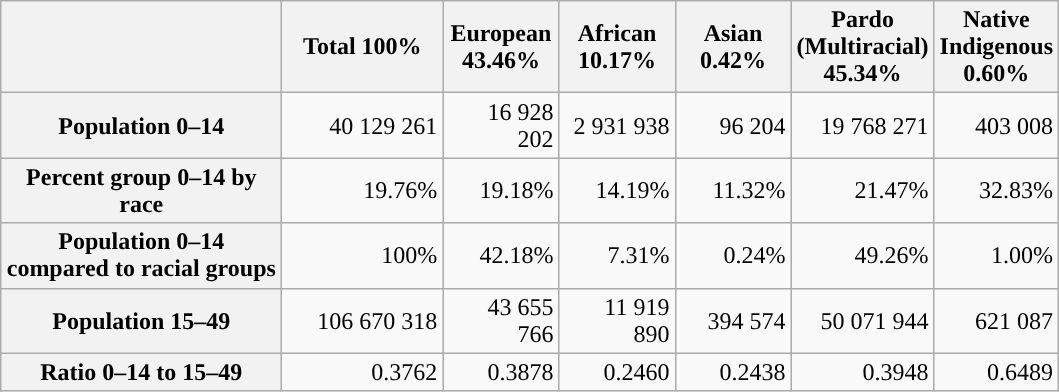<table class="wikitable" style="text-align: right;">
<tr>
<th width=180></th>
<th width="100">Total 100%</th>
<th width="70pt">European 43.46%</th>
<th width="70pt">African 10.17%</th>
<th width="70pt">Asian 0.42%</th>
<th width="70pt">Pardo (Multiracial) 45.34%</th>
<th width="70pt">Native Indigenous 0.60%</th>
</tr>
<tr>
<th>Population 0–14</th>
<td>40 129 261</td>
<td>16 928 202</td>
<td>2 931 938</td>
<td>96 204</td>
<td>19 768 271</td>
<td>403 008</td>
</tr>
<tr>
<th>Percent group 0–14 by race</th>
<td>19.76%</td>
<td>19.18%</td>
<td>14.19%</td>
<td>11.32%</td>
<td>21.47%</td>
<td>32.83%</td>
</tr>
<tr>
<th>Population 0–14 compared to racial groups<br></th>
<td>100%</td>
<td>42.18%</td>
<td>7.31%</td>
<td>0.24%</td>
<td>49.26%</td>
<td>1.00%</td>
</tr>
<tr>
<th>Population 15–49</th>
<td>106 670 318</td>
<td>43 655 766</td>
<td>11 919 890</td>
<td>394 574</td>
<td>50 071 944</td>
<td>621 087</td>
</tr>
<tr>
<th>Ratio 0–14 to 15–49</th>
<td>0.3762</td>
<td>0.3878</td>
<td>0.2460</td>
<td>0.2438</td>
<td>0.3948</td>
<td>0.6489</td>
</tr>
</table>
